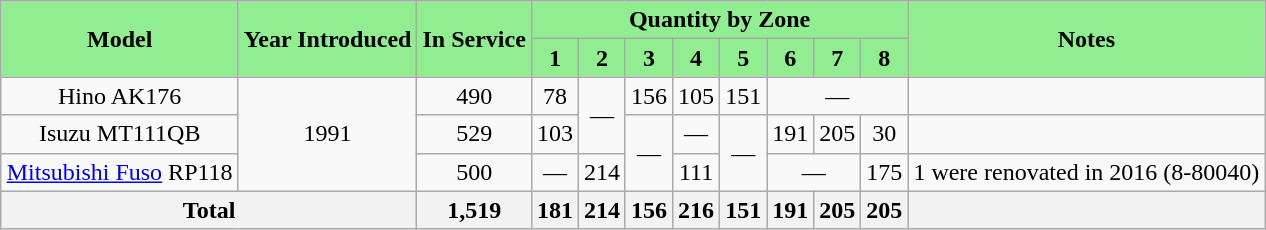<table class="wikitable" style="margin:1em auto; border-collapse:collapse;text-align:center;">
<tr>
<th rowspan=2 style="background:lightgreen;"><span>Model</span></th>
<th rowspan=2 style="background:lightgreen;"><span>Year Introduced</span></th>
<th rowspan=2 style="background:lightgreen;"><span>In Service</span></th>
<th colspan=8 style="background:lightgreen;"><span>Quantity by Zone</span></th>
<th rowspan=2 style="background:lightgreen;"><span>Notes</span></th>
</tr>
<tr>
<th style="background:lightgreen;"><abbr><span>1</span></abbr></th>
<th style="background:lightgreen;"><abbr><span>2</span></abbr></th>
<th style="background:lightgreen;"><abbr><span>3</span></abbr></th>
<th style="background:lightgreen;"><abbr><span>4</span></abbr></th>
<th style="background:lightgreen;"><abbr><span>5</span></abbr></th>
<th style="background:lightgreen;"><abbr><span>6</span></abbr></th>
<th style="background:lightgreen;"><abbr><span>7</span></abbr></th>
<th style="background:lightgreen;"><abbr><span>8</span></abbr></th>
</tr>
<tr>
<td>Hino AK176</td>
<td rowspan="3">1991</td>
<td>490</td>
<td>78</td>
<td rowspan="2">—</td>
<td>156</td>
<td>105</td>
<td>151</td>
<td colspan="3">—</td>
<td></td>
</tr>
<tr>
<td>Isuzu MT111QB</td>
<td>529</td>
<td>103</td>
<td rowspan="2">—</td>
<td>—</td>
<td rowspan="2">—</td>
<td>191</td>
<td>205</td>
<td>30</td>
<td></td>
</tr>
<tr>
<td><a href='#'>Mitsubishi Fuso</a> RP118</td>
<td>500</td>
<td>—</td>
<td>214</td>
<td>111</td>
<td colspan="2">—</td>
<td>175</td>
<td>1 were renovated in 2016 (8-80040)</td>
</tr>
<tr>
<th colspan=2>Total</th>
<th>1,519</th>
<th>181</th>
<th>214</th>
<th>156</th>
<th>216</th>
<th>151</th>
<th>191</th>
<th>205</th>
<th>205</th>
<th colspan="1"></th>
</tr>
</table>
